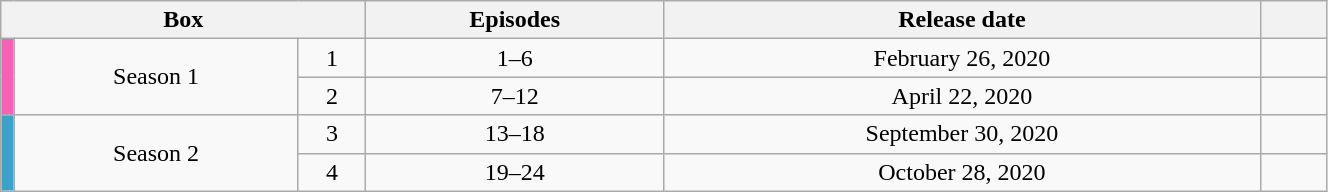<table class="wikitable" style="text-align: center; width: 70%;">
<tr>
<th colspan="3">Box</th>
<th>Episodes</th>
<th>Release date</th>
<th width="5%"></th>
</tr>
<tr>
<td rowspan="2" width="1%" style="background: #F660B5;"></td>
<td rowspan="2">Season 1</td>
<td>1</td>
<td>1–6</td>
<td>February 26, 2020</td>
<td></td>
</tr>
<tr>
<td>2</td>
<td>7–12</td>
<td>April 22, 2020</td>
<td></td>
</tr>
<tr>
<td rowspan="2" width="1%" style="background: #3BA2C9;"></td>
<td rowspan="2">Season 2</td>
<td>3</td>
<td>13–18</td>
<td>September 30, 2020</td>
<td></td>
</tr>
<tr>
<td>4</td>
<td>19–24</td>
<td>October 28, 2020</td>
<td></td>
</tr>
</table>
